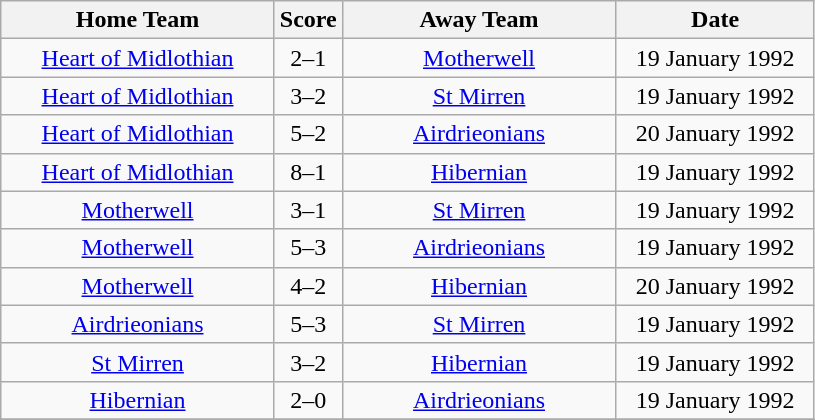<table class="wikitable" style="text-align:center;">
<tr>
<th width=175>Home Team</th>
<th width=20>Score</th>
<th width=175>Away Team</th>
<th width= 125>Date</th>
</tr>
<tr>
<td><a href='#'>Heart of Midlothian</a></td>
<td>2–1</td>
<td><a href='#'>Motherwell</a></td>
<td>19 January 1992</td>
</tr>
<tr>
<td><a href='#'>Heart of Midlothian</a></td>
<td>3–2</td>
<td><a href='#'>St Mirren</a></td>
<td>19 January 1992</td>
</tr>
<tr>
<td><a href='#'>Heart of Midlothian</a></td>
<td>5–2</td>
<td><a href='#'>Airdrieonians</a></td>
<td>20 January 1992</td>
</tr>
<tr>
<td><a href='#'>Heart of Midlothian</a></td>
<td>8–1</td>
<td><a href='#'>Hibernian</a></td>
<td>19 January 1992</td>
</tr>
<tr>
<td><a href='#'>Motherwell</a></td>
<td>3–1</td>
<td><a href='#'>St Mirren</a></td>
<td>19 January 1992</td>
</tr>
<tr>
<td><a href='#'>Motherwell</a></td>
<td>5–3</td>
<td><a href='#'>Airdrieonians</a></td>
<td>19 January 1992</td>
</tr>
<tr>
<td><a href='#'>Motherwell</a></td>
<td>4–2</td>
<td><a href='#'>Hibernian</a></td>
<td>20 January 1992</td>
</tr>
<tr>
<td><a href='#'>Airdrieonians</a></td>
<td>5–3</td>
<td><a href='#'>St Mirren</a></td>
<td>19 January 1992</td>
</tr>
<tr>
<td><a href='#'>St Mirren</a></td>
<td>3–2</td>
<td><a href='#'>Hibernian</a></td>
<td>19 January 1992</td>
</tr>
<tr>
<td><a href='#'>Hibernian</a></td>
<td>2–0</td>
<td><a href='#'>Airdrieonians</a></td>
<td>19 January 1992</td>
</tr>
<tr>
</tr>
</table>
